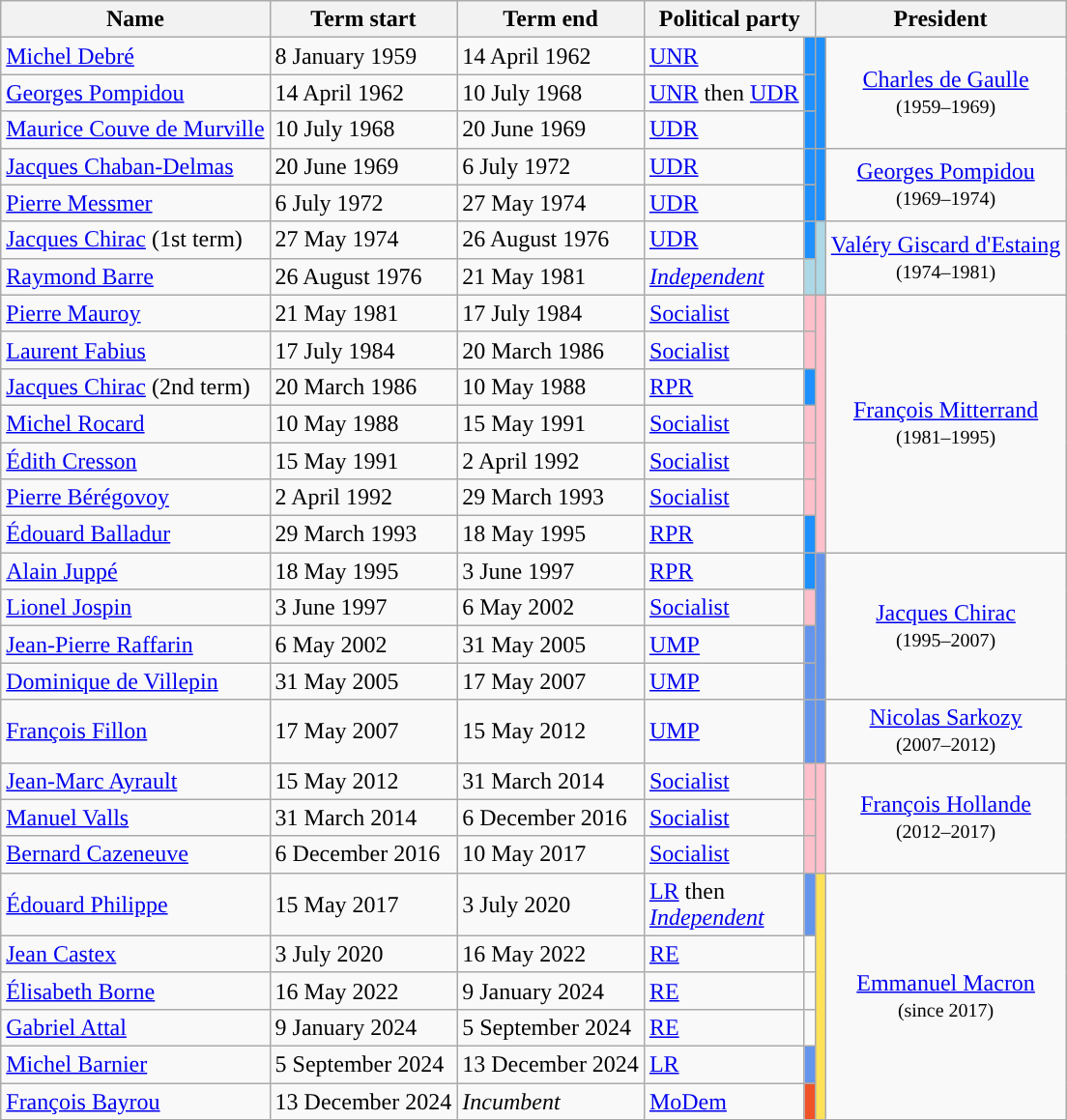<table class="wikitable">
<tr>
<th>Name</th>
<th>Term start</th>
<th>Term end</th>
<th colspan="2">Political party</th>
<th colspan="2">President</th>
</tr>
<tr>
<td><a href='#'>Michel Debré</a></td>
<td>8 January 1959</td>
<td>14 April 1962</td>
<td><a href='#'>UNR</a></td>
<td bgcolor=#1E90FF></td>
<td rowspan="3" bgcolor=#1E90FF></td>
<td align="center" rowspan="3"><a href='#'>Charles de Gaulle</a><br><small>(1959–1969)</small></td>
</tr>
<tr>
<td><a href='#'>Georges Pompidou</a></td>
<td>14 April 1962</td>
<td>10 July 1968</td>
<td><a href='#'>UNR</a> then <a href='#'>UDR</a></td>
<td bgcolor=#1E90FF></td>
</tr>
<tr>
<td><a href='#'>Maurice Couve de Murville</a></td>
<td>10 July 1968</td>
<td>20 June 1969</td>
<td><a href='#'>UDR</a></td>
<td bgcolor=#1E90FF></td>
</tr>
<tr>
<td><a href='#'>Jacques Chaban-Delmas</a></td>
<td>20 June 1969</td>
<td>6 July 1972</td>
<td><a href='#'>UDR</a></td>
<td bgcolor=#1E90FF></td>
<td rowspan="2" bgcolor=#1E90FF></td>
<td align="center" rowspan="2"><a href='#'>Georges Pompidou</a><br><small>(1969–1974)</small></td>
</tr>
<tr>
<td><a href='#'>Pierre Messmer</a></td>
<td>6 July 1972</td>
<td>27 May 1974</td>
<td><a href='#'>UDR</a></td>
<td bgcolor=#1E90FF></td>
</tr>
<tr>
<td><a href='#'>Jacques Chirac</a> (1st term)</td>
<td>27 May 1974</td>
<td>26 August 1976</td>
<td><a href='#'>UDR</a></td>
<td bgcolor=#1E90FF></td>
<td rowspan="2" bgcolor=lightblue></td>
<td align="center" rowspan="2"><a href='#'>Valéry Giscard d'Estaing</a><br><small>(1974–1981)</small></td>
</tr>
<tr>
<td><a href='#'>Raymond Barre</a></td>
<td>26 August 1976</td>
<td>21 May 1981</td>
<td><em><a href='#'>Independent</a></em></td>
<td bgcolor=lightblue></td>
</tr>
<tr>
<td><a href='#'>Pierre Mauroy</a></td>
<td>21 May 1981</td>
<td>17 July 1984</td>
<td><a href='#'>Socialist</a></td>
<td bgcolor=pink></td>
<td rowspan="7" bgcolor=pink></td>
<td align="center" rowspan="7"><a href='#'>François Mitterrand</a><br><small>(1981–1995)</small></td>
</tr>
<tr>
<td><a href='#'>Laurent Fabius</a></td>
<td>17 July 1984</td>
<td>20 March 1986</td>
<td><a href='#'>Socialist</a></td>
<td bgcolor=pink></td>
</tr>
<tr>
<td><a href='#'>Jacques Chirac</a> (2nd term)</td>
<td>20 March 1986</td>
<td>10 May 1988</td>
<td><a href='#'>RPR</a></td>
<td bgcolor=#1E90FF></td>
</tr>
<tr>
<td><a href='#'>Michel Rocard</a></td>
<td>10 May 1988</td>
<td>15 May 1991</td>
<td><a href='#'>Socialist</a></td>
<td bgcolor=pink></td>
</tr>
<tr>
<td><a href='#'>Édith Cresson</a></td>
<td>15 May 1991</td>
<td>2 April 1992</td>
<td><a href='#'>Socialist</a></td>
<td bgcolor=pink></td>
</tr>
<tr>
<td><a href='#'>Pierre Bérégovoy</a></td>
<td>2 April 1992</td>
<td>29 March 1993</td>
<td><a href='#'>Socialist</a></td>
<td bgcolor=pink></td>
</tr>
<tr>
<td><a href='#'>Édouard Balladur</a></td>
<td>29 March 1993</td>
<td>18 May 1995</td>
<td><a href='#'>RPR</a></td>
<td bgcolor=#1E90FF></td>
</tr>
<tr>
<td><a href='#'>Alain Juppé</a></td>
<td>18 May 1995</td>
<td>3 June 1997</td>
<td><a href='#'>RPR</a></td>
<td bgcolor=#1E90FF></td>
<td rowspan="4" bgcolor=#6495ED></td>
<td align="center" rowspan="4"><a href='#'>Jacques Chirac</a><br><small>(1995–2007)</small></td>
</tr>
<tr>
<td><a href='#'>Lionel Jospin</a></td>
<td>3 June 1997</td>
<td>6 May 2002</td>
<td><a href='#'>Socialist</a></td>
<td bgcolor=pink></td>
</tr>
<tr>
<td><a href='#'>Jean-Pierre Raffarin</a></td>
<td>6 May 2002</td>
<td>31 May 2005</td>
<td><a href='#'>UMP</a></td>
<td bgcolor=#6495ED></td>
</tr>
<tr>
<td><a href='#'>Dominique de Villepin</a></td>
<td>31 May 2005</td>
<td>17 May 2007</td>
<td><a href='#'>UMP</a></td>
<td bgcolor=#6495ED></td>
</tr>
<tr>
<td><a href='#'>François Fillon</a></td>
<td>17 May 2007</td>
<td>15 May 2012</td>
<td><a href='#'>UMP</a></td>
<td bgcolor=#6495ED></td>
<td bgcolor=#6495ED></td>
<td align="center" rowspan="1"><a href='#'>Nicolas Sarkozy</a><br><small>(2007–2012)</small></td>
</tr>
<tr>
<td><a href='#'>Jean-Marc Ayrault</a></td>
<td>15 May 2012</td>
<td>31 March 2014</td>
<td><a href='#'>Socialist</a></td>
<td bgcolor=pink></td>
<td rowspan="3" bgcolor=pink></td>
<td align="center" rowspan="3"><a href='#'>François Hollande</a><br><small>(2012–2017)</small></td>
</tr>
<tr>
<td><a href='#'>Manuel Valls</a></td>
<td>31 March 2014</td>
<td>6 December 2016</td>
<td><a href='#'>Socialist</a></td>
<td bgcolor=pink></td>
</tr>
<tr>
<td><a href='#'>Bernard Cazeneuve</a></td>
<td>6 December 2016</td>
<td>10 May 2017</td>
<td><a href='#'>Socialist</a></td>
<td bgcolor=pink></td>
</tr>
<tr>
<td><a href='#'>Édouard Philippe</a></td>
<td>15 May 2017</td>
<td>3 July 2020</td>
<td><a href='#'>LR</a> then <br><em><a href='#'>Independent</a></em></td>
<td bgcolor=#6495ED></td>
<td rowspan="6" bgcolor="#FFE25A"></td>
<td rowspan="6" align="center"><a href='#'>Emmanuel Macron</a><br><small>(since 2017)</small></td>
</tr>
<tr>
<td><a href='#'>Jean Castex</a></td>
<td>3 July 2020</td>
<td>16 May 2022</td>
<td><a href='#'>RE</a></td>
<td style="background:"></td>
</tr>
<tr>
<td><a href='#'>Élisabeth Borne</a></td>
<td>16 May 2022</td>
<td>9 January 2024</td>
<td><a href='#'>RE</a></td>
<td style="background:"></td>
</tr>
<tr>
<td><a href='#'>Gabriel Attal</a></td>
<td>9 January 2024</td>
<td>5 September 2024</td>
<td><a href='#'>RE</a></td>
<td style="background:"></td>
</tr>
<tr>
<td><a href='#'>Michel Barnier</a></td>
<td>5 September 2024</td>
<td>13 December 2024</td>
<td><a href='#'>LR</a></td>
<td bgcolor=#6495ED></td>
</tr>
<tr>
<td><a href='#'>François Bayrou</a></td>
<td>13 December 2024</td>
<td><em>Incumbent</em></td>
<td><a href='#'>MoDem</a></td>
<td bgcolor=#EF5327></td>
</tr>
</table>
